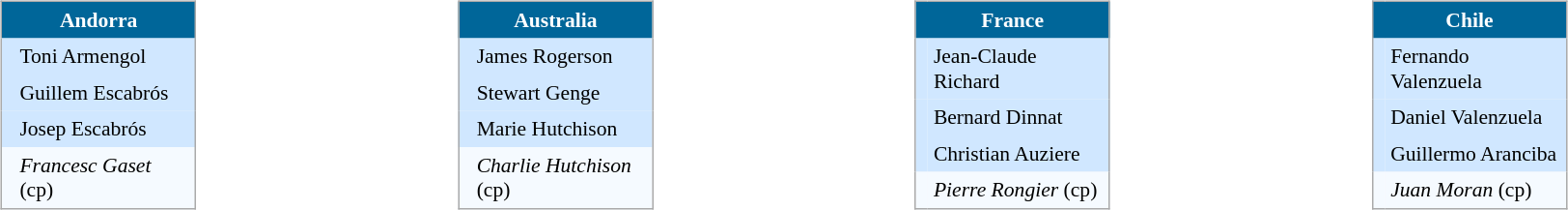<table width="100%" align=center>
<tr>
<td valign="top" width="22%"><br><table align=center cellpadding="4" cellspacing="0" style="background: #f9f9f9; border: 1px #aaa solid; border-collapse: collapse; font-size: 90%;" width=135>
<tr align=center style="background:#006699; color:white">
<th width=100% colspan=2> Andorra</th>
</tr>
<tr align=left style="background:#D0E7FF;">
<td><strong></strong></td>
<td>Toni Armengol</td>
</tr>
<tr align=left style="background:#D0E7FF;">
<td><strong></strong></td>
<td>Guillem Escabrós</td>
</tr>
<tr align=left style="background:#D0E7FF;">
<td><strong></strong></td>
<td>Josep Escabrós</td>
</tr>
<tr align=left style="background:#F5FAFF;">
<td><strong></strong></td>
<td><em>Francesc Gaset</em> (cp)</td>
</tr>
</table>
</td>
<td valign="top" width="22%"><br><table align=center cellpadding="4" cellspacing="0" style="background: #f9f9f9; border: 1px #aaa solid; border-collapse: collapse; font-size: 90%;" width=135>
<tr align=center style="background:#006699; color:white">
<th width=100% colspan=2> Australia</th>
</tr>
<tr align=left style="background:#D0E7FF;">
<td><strong></strong></td>
<td>James Rogerson</td>
</tr>
<tr align=left style="background:#D0E7FF;">
<td><strong></strong></td>
<td>Stewart Genge</td>
</tr>
<tr align=left style="background:#D0E7FF;">
<td><strong></strong></td>
<td>Marie Hutchison</td>
</tr>
<tr align=left style="background:#F5FAFF;">
<td><strong></strong></td>
<td><em>Charlie Hutchison</em> (cp)</td>
</tr>
</table>
</td>
<td valign="top" width="22%"><br><table align=center cellpadding="4" cellspacing="0" style="background: #f9f9f9; border: 1px #aaa solid; border-collapse: collapse; font-size: 90%;" width=135>
<tr align=center style="background:#006699; color:white">
<th width=100% colspan=2> France</th>
</tr>
<tr align=left style="background:#D0E7FF;">
<td><strong></strong></td>
<td>Jean-Claude Richard</td>
</tr>
<tr align=left style="background:#D0E7FF;">
<td><strong></strong></td>
<td>Bernard Dinnat</td>
</tr>
<tr align=left style="background:#D0E7FF;">
<td><strong></strong></td>
<td>Christian Auziere</td>
</tr>
<tr align=left style="background:#F5FAFF;">
<td><strong></strong></td>
<td><em>Pierre Rongier</em> (cp)</td>
</tr>
</table>
</td>
<td valign="top" width="22%"><br><table align=center cellpadding="4" cellspacing="0" style="background: #f9f9f9; border: 1px #aaa solid; border-collapse: collapse; font-size: 90%;" width=135>
<tr align=center style="background:#006699; color:white">
<th width=100% colspan=2> Chile</th>
</tr>
<tr align=left style="background:#D0E7FF;">
<td><strong></strong></td>
<td>Fernando Valenzuela</td>
</tr>
<tr align=left style="background:#D0E7FF;">
<td><strong></strong></td>
<td>Daniel Valenzuela</td>
</tr>
<tr align=left style="background:#D0E7FF;">
<td><strong></strong></td>
<td>Guillermo Aranciba</td>
</tr>
<tr align=left style="background:#F5FAFF;">
<td><strong></strong></td>
<td><em>Juan Moran</em> (cp)</td>
</tr>
</table>
</td>
</tr>
</table>
